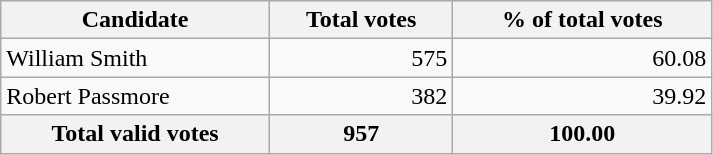<table style="width:475px;" class="wikitable">
<tr bgcolor="#EEEEEE">
<th align="left">Candidate</th>
<th align="right">Total votes</th>
<th align="right">% of total votes</th>
</tr>
<tr>
<td align="left">William Smith</td>
<td align="right">575</td>
<td align="right">60.08</td>
</tr>
<tr>
<td align="left">Robert Passmore</td>
<td align="right">382</td>
<td align="right">39.92</td>
</tr>
<tr bgcolor="#EEEEEE">
<th align="left">Total valid votes</th>
<th align="right"><strong>957</strong></th>
<th align="right"><strong>100.00</strong></th>
</tr>
</table>
